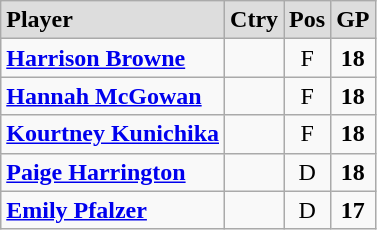<table class="wikitable">
<tr align="center" style="font-weight:bold; background-color:#dddddd;" |>
<td align="left">Player</td>
<td>Ctry</td>
<td>Pos</td>
<td>GP</td>
</tr>
<tr align="center">
<td align="left"><strong><a href='#'>Harrison Browne</a></strong></td>
<td></td>
<td>F</td>
<td><strong>18</strong></td>
</tr>
<tr align="center">
<td align="left"><strong><a href='#'>Hannah McGowan</a></strong></td>
<td></td>
<td>F</td>
<td><strong>18</strong></td>
</tr>
<tr align="center">
<td align="left"><strong><a href='#'>Kourtney Kunichika</a></strong></td>
<td></td>
<td>F</td>
<td><strong>18</strong></td>
</tr>
<tr align="center">
<td align="left"><strong><a href='#'>Paige Harrington</a></strong></td>
<td></td>
<td>D</td>
<td><strong>18</strong></td>
</tr>
<tr align="center">
<td align="left"><strong><a href='#'>Emily Pfalzer</a></strong></td>
<td></td>
<td>D</td>
<td><strong>17</strong></td>
</tr>
</table>
